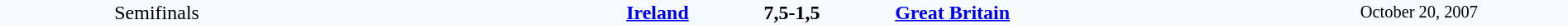<table style="width: 100%; background:#F5FAFF;" cellspacing="0">
<tr>
<td align=center rowspan=3 width=20%>Semifinals</td>
</tr>
<tr>
<td width=24% align=right><strong><a href='#'>Ireland</a></strong></td>
<td align=center width=13%><strong>7,5-1,5</strong></td>
<td width=24%><strong><a href='#'>Great Britain</a></strong></td>
<td style=font-size:85% rowspan=3 align=center>October 20, 2007</td>
</tr>
</table>
